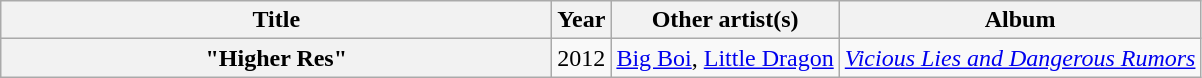<table class="wikitable plainrowheaders" style="text-align:center;">
<tr>
<th scope="col" style="width:22.5em;">Title</th>
<th scope="col">Year</th>
<th scope="col">Other artist(s)</th>
<th scope="col">Album</th>
</tr>
<tr>
<th scope="row">"Higher Res"</th>
<td>2012</td>
<td><a href='#'>Big Boi</a>, <a href='#'>Little Dragon</a></td>
<td><em><a href='#'>Vicious Lies and Dangerous Rumors</a></em></td>
</tr>
</table>
